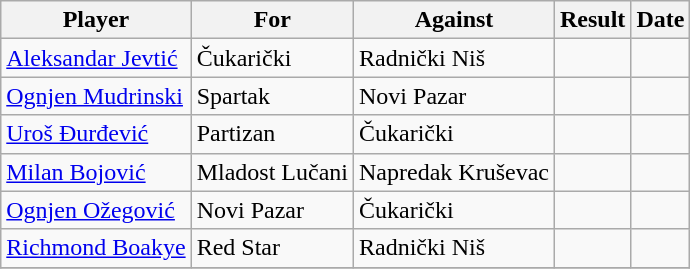<table class="wikitable">
<tr>
<th>Player</th>
<th>For</th>
<th>Against</th>
<th style="text-align:center;">Result</th>
<th>Date</th>
</tr>
<tr>
<td> <a href='#'>Aleksandar Jevtić</a></td>
<td>Čukarički</td>
<td>Radnički Niš</td>
<td style="text-align:center;"></td>
<td></td>
</tr>
<tr>
<td> <a href='#'>Ognjen Mudrinski</a></td>
<td>Spartak</td>
<td>Novi Pazar</td>
<td style="text-align:center;"></td>
<td></td>
</tr>
<tr>
<td> <a href='#'>Uroš Đurđević</a></td>
<td>Partizan</td>
<td>Čukarički</td>
<td style="text-align:center;"></td>
<td></td>
</tr>
<tr>
<td> <a href='#'>Milan Bojović</a></td>
<td>Mladost Lučani</td>
<td>Napredak Kruševac</td>
<td style="text-align:center;"></td>
<td></td>
</tr>
<tr>
<td> <a href='#'>Ognjen Ožegović</a></td>
<td>Novi Pazar</td>
<td>Čukarički</td>
<td style="text-align:center;"></td>
<td></td>
</tr>
<tr>
<td> <a href='#'>Richmond Boakye</a></td>
<td>Red Star</td>
<td>Radnički Niš</td>
<td style="text-align:center;"></td>
<td></td>
</tr>
<tr>
</tr>
</table>
